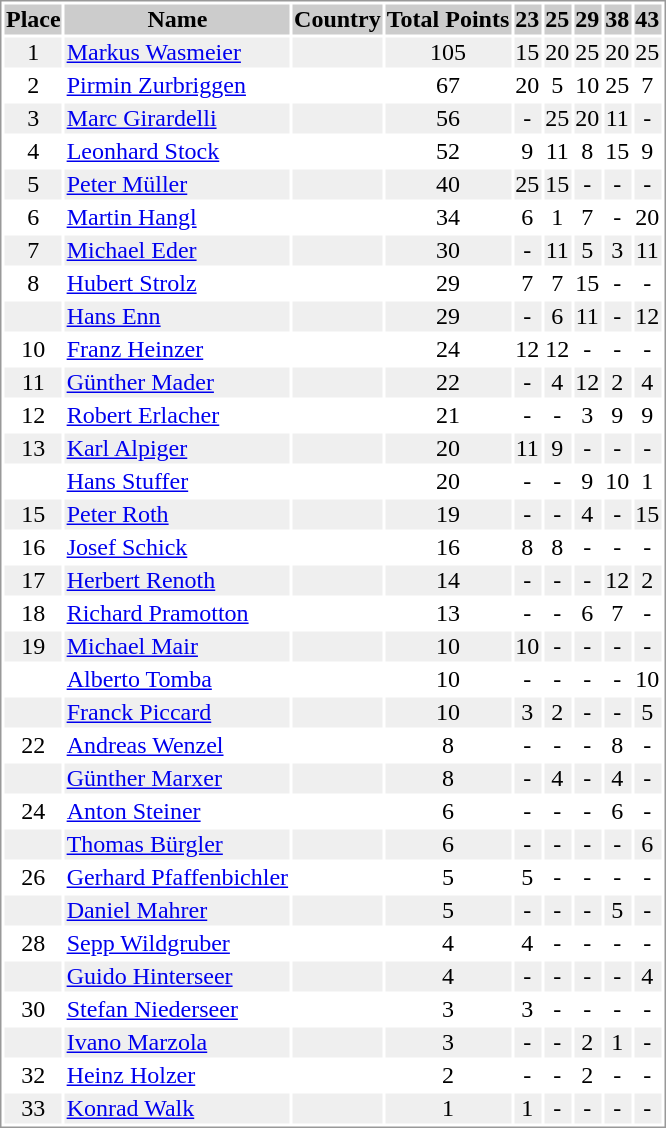<table border="0" style="border: 1px solid #999; background-color:#FFFFFF; text-align:center">
<tr align="center" bgcolor="#CCCCCC">
<th>Place</th>
<th>Name</th>
<th>Country</th>
<th>Total Points</th>
<th>23</th>
<th>25</th>
<th>29</th>
<th>38</th>
<th>43</th>
</tr>
<tr bgcolor="#EFEFEF">
<td>1</td>
<td align="left"><a href='#'>Markus Wasmeier</a></td>
<td align="left"></td>
<td>105</td>
<td>15</td>
<td>20</td>
<td>25</td>
<td>20</td>
<td>25</td>
</tr>
<tr>
<td>2</td>
<td align="left"><a href='#'>Pirmin Zurbriggen</a></td>
<td align="left"></td>
<td>67</td>
<td>20</td>
<td>5</td>
<td>10</td>
<td>25</td>
<td>7</td>
</tr>
<tr bgcolor="#EFEFEF">
<td>3</td>
<td align="left"><a href='#'>Marc Girardelli</a></td>
<td align="left"></td>
<td>56</td>
<td>-</td>
<td>25</td>
<td>20</td>
<td>11</td>
<td>-</td>
</tr>
<tr>
<td>4</td>
<td align="left"><a href='#'>Leonhard Stock</a></td>
<td align="left"></td>
<td>52</td>
<td>9</td>
<td>11</td>
<td>8</td>
<td>15</td>
<td>9</td>
</tr>
<tr bgcolor="#EFEFEF">
<td>5</td>
<td align="left"><a href='#'>Peter Müller</a></td>
<td align="left"></td>
<td>40</td>
<td>25</td>
<td>15</td>
<td>-</td>
<td>-</td>
<td>-</td>
</tr>
<tr>
<td>6</td>
<td align="left"><a href='#'>Martin Hangl</a></td>
<td align="left"></td>
<td>34</td>
<td>6</td>
<td>1</td>
<td>7</td>
<td>-</td>
<td>20</td>
</tr>
<tr bgcolor="#EFEFEF">
<td>7</td>
<td align="left"><a href='#'>Michael Eder</a></td>
<td align="left"></td>
<td>30</td>
<td>-</td>
<td>11</td>
<td>5</td>
<td>3</td>
<td>11</td>
</tr>
<tr>
<td>8</td>
<td align="left"><a href='#'>Hubert Strolz</a></td>
<td align="left"></td>
<td>29</td>
<td>7</td>
<td>7</td>
<td>15</td>
<td>-</td>
<td>-</td>
</tr>
<tr bgcolor="#EFEFEF">
<td></td>
<td align="left"><a href='#'>Hans Enn</a></td>
<td align="left"></td>
<td>29</td>
<td>-</td>
<td>6</td>
<td>11</td>
<td>-</td>
<td>12</td>
</tr>
<tr>
<td>10</td>
<td align="left"><a href='#'>Franz Heinzer</a></td>
<td align="left"></td>
<td>24</td>
<td>12</td>
<td>12</td>
<td>-</td>
<td>-</td>
<td>-</td>
</tr>
<tr bgcolor="#EFEFEF">
<td>11</td>
<td align="left"><a href='#'>Günther Mader</a></td>
<td align="left"></td>
<td>22</td>
<td>-</td>
<td>4</td>
<td>12</td>
<td>2</td>
<td>4</td>
</tr>
<tr>
<td>12</td>
<td align="left"><a href='#'>Robert Erlacher</a></td>
<td align="left"></td>
<td>21</td>
<td>-</td>
<td>-</td>
<td>3</td>
<td>9</td>
<td>9</td>
</tr>
<tr bgcolor="#EFEFEF">
<td>13</td>
<td align="left"><a href='#'>Karl Alpiger</a></td>
<td align="left"></td>
<td>20</td>
<td>11</td>
<td>9</td>
<td>-</td>
<td>-</td>
<td>-</td>
</tr>
<tr>
<td></td>
<td align="left"><a href='#'>Hans Stuffer</a></td>
<td align="left"></td>
<td>20</td>
<td>-</td>
<td>-</td>
<td>9</td>
<td>10</td>
<td>1</td>
</tr>
<tr bgcolor="#EFEFEF">
<td>15</td>
<td align="left"><a href='#'>Peter Roth</a></td>
<td align="left"></td>
<td>19</td>
<td>-</td>
<td>-</td>
<td>4</td>
<td>-</td>
<td>15</td>
</tr>
<tr>
<td>16</td>
<td align="left"><a href='#'>Josef Schick</a></td>
<td align="left"></td>
<td>16</td>
<td>8</td>
<td>8</td>
<td>-</td>
<td>-</td>
<td>-</td>
</tr>
<tr bgcolor="#EFEFEF">
<td>17</td>
<td align="left"><a href='#'>Herbert Renoth</a></td>
<td align="left"></td>
<td>14</td>
<td>-</td>
<td>-</td>
<td>-</td>
<td>12</td>
<td>2</td>
</tr>
<tr>
<td>18</td>
<td align="left"><a href='#'>Richard Pramotton</a></td>
<td align="left"></td>
<td>13</td>
<td>-</td>
<td>-</td>
<td>6</td>
<td>7</td>
<td>-</td>
</tr>
<tr bgcolor="#EFEFEF">
<td>19</td>
<td align="left"><a href='#'>Michael Mair</a></td>
<td align="left"></td>
<td>10</td>
<td>10</td>
<td>-</td>
<td>-</td>
<td>-</td>
<td>-</td>
</tr>
<tr>
<td></td>
<td align="left"><a href='#'>Alberto Tomba</a></td>
<td align="left"></td>
<td>10</td>
<td>-</td>
<td>-</td>
<td>-</td>
<td>-</td>
<td>10</td>
</tr>
<tr bgcolor="#EFEFEF">
<td></td>
<td align="left"><a href='#'>Franck Piccard</a></td>
<td align="left"></td>
<td>10</td>
<td>3</td>
<td>2</td>
<td>-</td>
<td>-</td>
<td>5</td>
</tr>
<tr>
<td>22</td>
<td align="left"><a href='#'>Andreas Wenzel</a></td>
<td align="left"></td>
<td>8</td>
<td>-</td>
<td>-</td>
<td>-</td>
<td>8</td>
<td>-</td>
</tr>
<tr bgcolor="#EFEFEF">
<td></td>
<td align="left"><a href='#'>Günther Marxer</a></td>
<td align="left"></td>
<td>8</td>
<td>-</td>
<td>4</td>
<td>-</td>
<td>4</td>
<td>-</td>
</tr>
<tr>
<td>24</td>
<td align="left"><a href='#'>Anton Steiner</a></td>
<td align="left"></td>
<td>6</td>
<td>-</td>
<td>-</td>
<td>-</td>
<td>6</td>
<td>-</td>
</tr>
<tr bgcolor="#EFEFEF">
<td></td>
<td align="left"><a href='#'>Thomas Bürgler</a></td>
<td align="left"></td>
<td>6</td>
<td>-</td>
<td>-</td>
<td>-</td>
<td>-</td>
<td>6</td>
</tr>
<tr>
<td>26</td>
<td align="left"><a href='#'>Gerhard Pfaffenbichler</a></td>
<td align="left"></td>
<td>5</td>
<td>5</td>
<td>-</td>
<td>-</td>
<td>-</td>
<td>-</td>
</tr>
<tr bgcolor="#EFEFEF">
<td></td>
<td align="left"><a href='#'>Daniel Mahrer</a></td>
<td align="left"></td>
<td>5</td>
<td>-</td>
<td>-</td>
<td>-</td>
<td>5</td>
<td>-</td>
</tr>
<tr>
<td>28</td>
<td align="left"><a href='#'>Sepp Wildgruber</a></td>
<td align="left"></td>
<td>4</td>
<td>4</td>
<td>-</td>
<td>-</td>
<td>-</td>
<td>-</td>
</tr>
<tr bgcolor="#EFEFEF">
<td></td>
<td align="left"><a href='#'>Guido Hinterseer</a></td>
<td align="left"></td>
<td>4</td>
<td>-</td>
<td>-</td>
<td>-</td>
<td>-</td>
<td>4</td>
</tr>
<tr>
<td>30</td>
<td align="left"><a href='#'>Stefan Niederseer</a></td>
<td align="left"></td>
<td>3</td>
<td>3</td>
<td>-</td>
<td>-</td>
<td>-</td>
<td>-</td>
</tr>
<tr bgcolor="#EFEFEF">
<td></td>
<td align="left"><a href='#'>Ivano Marzola</a></td>
<td align="left"></td>
<td>3</td>
<td>-</td>
<td>-</td>
<td>2</td>
<td>1</td>
<td>-</td>
</tr>
<tr>
<td>32</td>
<td align="left"><a href='#'>Heinz Holzer</a></td>
<td align="left"></td>
<td>2</td>
<td>-</td>
<td>-</td>
<td>2</td>
<td>-</td>
<td>-</td>
</tr>
<tr bgcolor="#EFEFEF">
<td>33</td>
<td align="left"><a href='#'>Konrad Walk</a></td>
<td align="left"></td>
<td>1</td>
<td>1</td>
<td>-</td>
<td>-</td>
<td>-</td>
<td>-</td>
</tr>
</table>
